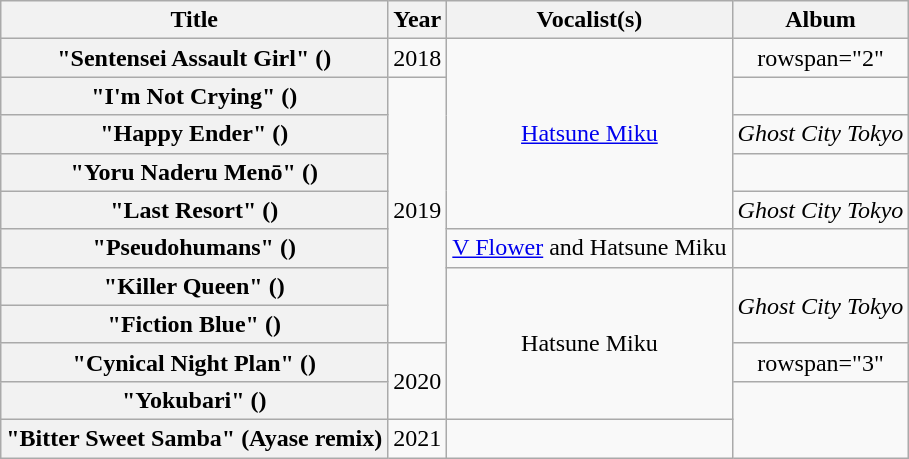<table class="wikitable plainrowheaders" style="text-align:center;">
<tr>
<th scope="col">Title</th>
<th scope="col">Year</th>
<th scope="col">Vocalist(s)</th>
<th scope="col">Album</th>
</tr>
<tr>
<th scope="row">"Sentensei Assault Girl" ()</th>
<td>2018</td>
<td rowspan="5"><a href='#'>Hatsune Miku</a></td>
<td>rowspan="2" </td>
</tr>
<tr>
<th scope="row">"I'm Not Crying" ()</th>
<td rowspan="7">2019</td>
</tr>
<tr>
<th scope="row">"Happy Ender" ()</th>
<td><em>Ghost City Tokyo</em></td>
</tr>
<tr>
<th scope="row">"Yoru Naderu Menō" ()</th>
<td></td>
</tr>
<tr>
<th scope="row">"Last Resort" ()</th>
<td><em>Ghost City Tokyo</em></td>
</tr>
<tr>
<th scope="row">"Pseudohumans" ()</th>
<td><a href='#'>V Flower</a> and Hatsune Miku</td>
<td></td>
</tr>
<tr>
<th scope="row">"Killer Queen" ()</th>
<td rowspan="4">Hatsune Miku</td>
<td rowspan="2"><em>Ghost City Tokyo</em></td>
</tr>
<tr>
<th scope="row">"Fiction Blue" ()</th>
</tr>
<tr>
<th scope="row">"Cynical Night Plan" ()</th>
<td rowspan="2">2020</td>
<td>rowspan="3" </td>
</tr>
<tr>
<th scope="row">"Yokubari" ()</th>
</tr>
<tr>
<th scope="row">"Bitter Sweet Samba" (Ayase remix)</th>
<td>2021</td>
<td></td>
</tr>
</table>
